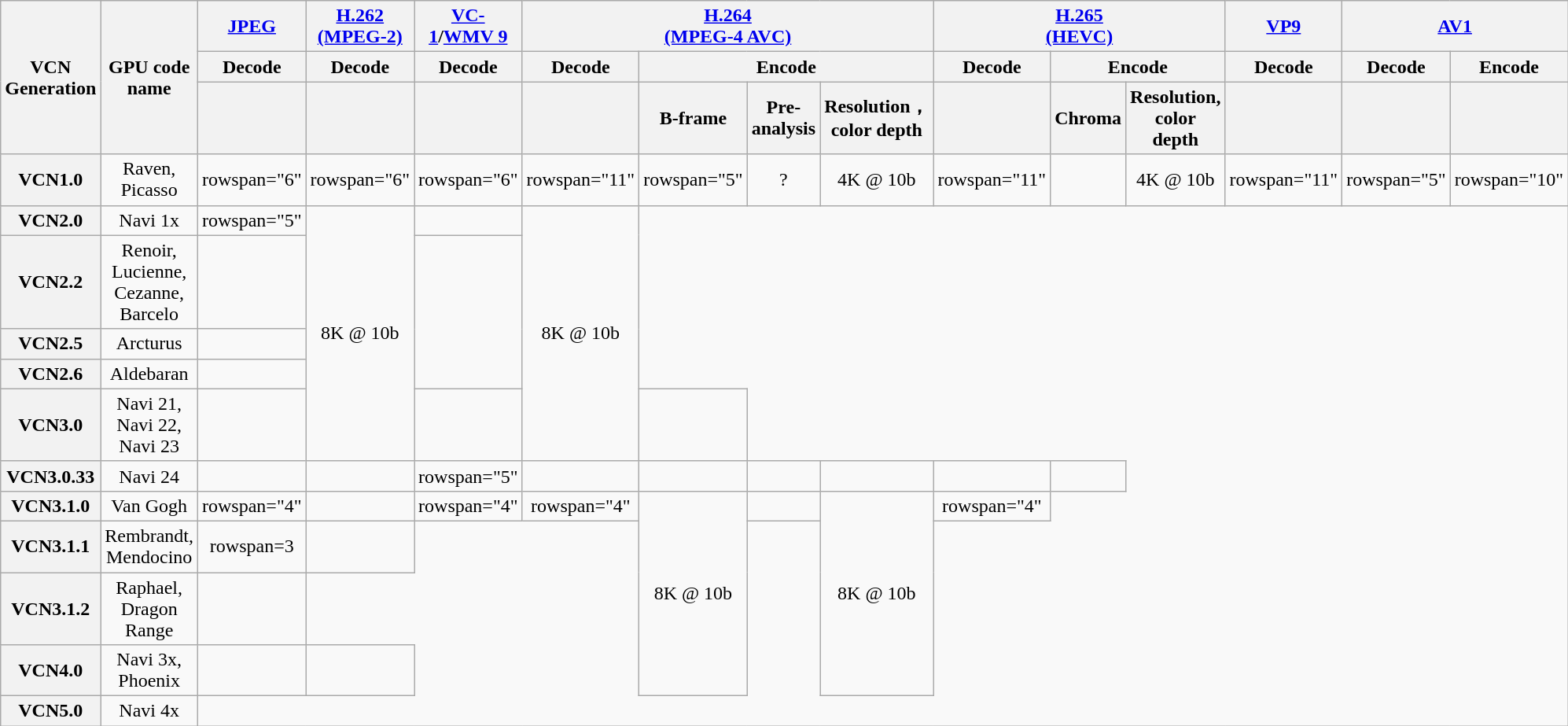<table class="wikitable" style="text-align: center; font-size: 100%; table-layout: fixed;">
<tr>
<th rowspan="3">VCN<br>Generation</th>
<th rowspan="3">GPU code name</th>
<th><a href='#'>JPEG</a></th>
<th><a href='#'>H.262<br>(MPEG-2)</a></th>
<th><a href='#'>VC-1</a>/<a href='#'>WMV 9</a></th>
<th colspan="4"><a href='#'>H.264<br>(MPEG-4 AVC)</a></th>
<th colspan="3"><a href='#'>H.265<br>(HEVC)</a></th>
<th><a href='#'>VP9</a></th>
<th colspan="2"><a href='#'>AV1</a></th>
</tr>
<tr>
<th>Decode</th>
<th>Decode</th>
<th>Decode</th>
<th>Decode</th>
<th colspan="3">Encode</th>
<th>Decode</th>
<th colspan="2">Encode</th>
<th>Decode</th>
<th>Decode</th>
<th>Encode</th>
</tr>
<tr>
<th></th>
<th></th>
<th></th>
<th></th>
<th>B-frame</th>
<th>Pre-analysis</th>
<th>Resolution， color depth</th>
<th></th>
<th>Chroma</th>
<th>Resolution,<br>color depth</th>
<th></th>
<th></th>
<th></th>
</tr>
<tr>
<th>VCN1.0</th>
<td>Raven, Picasso</td>
<td>rowspan="6" </td>
<td>rowspan="6" </td>
<td>rowspan="6" </td>
<td>rowspan="11" </td>
<td>rowspan="5" </td>
<td>?</td>
<td>4K @ 10b</td>
<td>rowspan="11" </td>
<td></td>
<td>4K @ 10b</td>
<td>rowspan="11" </td>
<td>rowspan="5" </td>
<td>rowspan="10" </td>
</tr>
<tr>
<th>VCN2.0</th>
<td>Navi 1x</td>
<td>rowspan="5" </td>
<td rowspan="5">8K @ 10b</td>
<td></td>
<td rowspan="5">8K @ 10b</td>
</tr>
<tr>
<th>VCN2.2</th>
<td>Renoir, Lucienne, Cezanne, Barcelo</td>
<td></td>
</tr>
<tr>
<th>VCN2.5</th>
<td>Arcturus</td>
<td></td>
</tr>
<tr>
<th>VCN2.6</th>
<td>Aldebaran</td>
<td></td>
</tr>
<tr>
<th>VCN3.0</th>
<td>Navi 21, Navi 22, Navi 23</td>
<td></td>
<td></td>
<td></td>
</tr>
<tr>
<th>VCN3.0.33</th>
<td>Navi 24</td>
<td></td>
<td></td>
<td>rowspan="5" </td>
<td></td>
<td></td>
<td></td>
<td></td>
<td></td>
<td></td>
</tr>
<tr>
<th>VCN3.1.0</th>
<td>Van Gogh</td>
<td>rowspan="4" </td>
<td></td>
<td>rowspan="4" </td>
<td>rowspan="4" </td>
<td rowspan="4">8K @ 10b</td>
<td></td>
<td rowspan="4">8K @ 10b</td>
<td>rowspan="4" </td>
</tr>
<tr>
<th>VCN3.1.1</th>
<td>Rembrandt, Mendocino</td>
<td>rowspan=3 </td>
<td></td>
</tr>
<tr>
<th>VCN3.1.2</th>
<td>Raphael, Dragon Range</td>
<td></td>
</tr>
<tr>
<th>VCN4.0</th>
<td>Navi 3x, Phoenix</td>
<td></td>
<td></td>
</tr>
<tr>
<th>VCN5.0</th>
<td>Navi 4x</td>
</tr>
</table>
